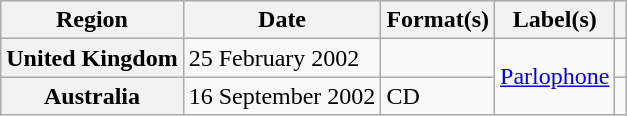<table class="wikitable plainrowheaders">
<tr>
<th scope="col">Region</th>
<th scope="col">Date</th>
<th scope="col">Format(s)</th>
<th scope="col">Label(s)</th>
<th scope="col"></th>
</tr>
<tr>
<th scope="row">United Kingdom</th>
<td>25 February 2002</td>
<td></td>
<td rowspan="2"><a href='#'>Parlophone</a></td>
<td></td>
</tr>
<tr>
<th scope="row">Australia</th>
<td>16 September 2002</td>
<td>CD</td>
<td></td>
</tr>
</table>
